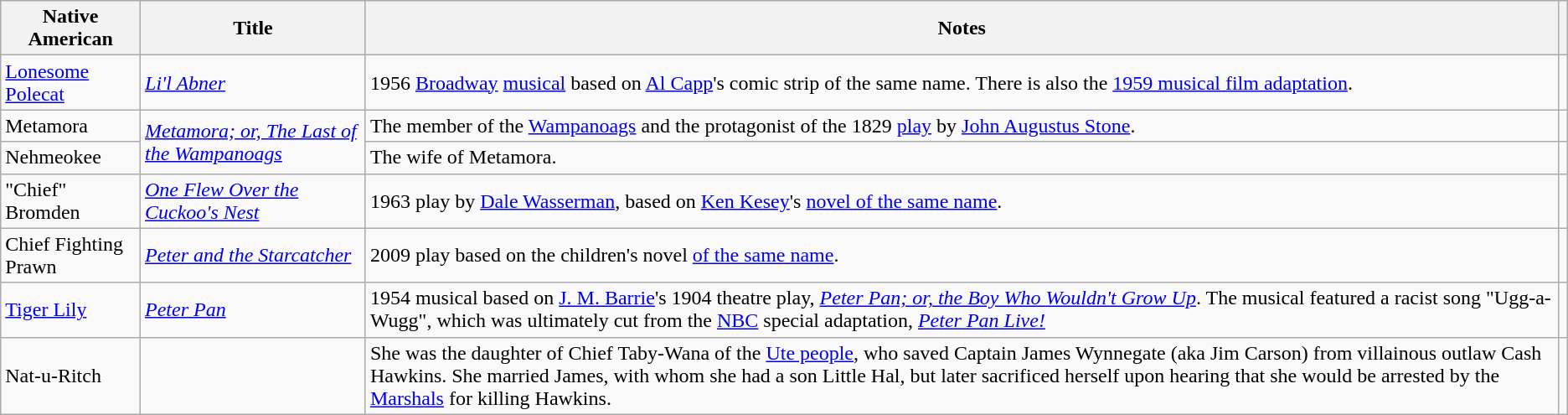<table class="wikitable sortable">
<tr>
<th>Native American</th>
<th>Title</th>
<th class="unsortable">Notes</th>
<th class="unsortable"></th>
</tr>
<tr>
<td><a href='#'>Lonesome Polecat</a></td>
<td><em><a href='#'>Li'l Abner</a></em></td>
<td>1956 <a href='#'>Broadway</a> <a href='#'>musical</a> based on <a href='#'>Al Capp</a>'s comic strip of the same name. There is also the <a href='#'>1959 musical film adaptation</a>.</td>
<td></td>
</tr>
<tr>
<td>Metamora</td>
<td rowspan="2"><em><a href='#'>Metamora; or, The Last of the Wampanoags</a></em></td>
<td>The member of the <a href='#'>Wampanoags</a> and the protagonist of the 1829 <a href='#'>play</a> by <a href='#'>John Augustus Stone</a>.</td>
<td></td>
</tr>
<tr>
<td>Nehmeokee</td>
<td>The wife of Metamora.</td>
<td></td>
</tr>
<tr>
<td>"Chief" Bromden</td>
<td><em><a href='#'>One Flew Over the Cuckoo's Nest</a></em></td>
<td>1963 play by <a href='#'>Dale Wasserman</a>, based on <a href='#'>Ken Kesey</a>'s <a href='#'>novel of the same name</a>.</td>
<td></td>
</tr>
<tr>
<td>Chief Fighting Prawn</td>
<td><em><a href='#'>Peter and the Starcatcher</a></em></td>
<td>2009 play based on the children's novel <a href='#'>of the same name</a>.</td>
<td></td>
</tr>
<tr>
<td><a href='#'>Tiger Lily</a></td>
<td><em><a href='#'>Peter Pan</a></em></td>
<td>1954 musical based on <a href='#'>J. M. Barrie</a>'s 1904 theatre play, <em><a href='#'>Peter Pan; or, the Boy Who Wouldn't Grow Up</a></em>. The musical featured a racist song "Ugg-a-Wugg", which was ultimately cut from the <a href='#'>NBC</a> special adaptation, <em><a href='#'>Peter Pan Live!</a></em></td>
<td></td>
</tr>
<tr>
<td>Nat-u-Ritch</td>
<td><em></em></td>
<td>She was the daughter of Chief Taby-Wana of the <a href='#'>Ute people</a>, who saved Captain James Wynnegate (aka Jim Carson) from villainous outlaw Cash Hawkins. She married James, with whom she had a son Little Hal, but later sacrificed herself upon hearing that she would be arrested by the <a href='#'>Marshals</a> for killing Hawkins.</td>
<td></td>
</tr>
</table>
